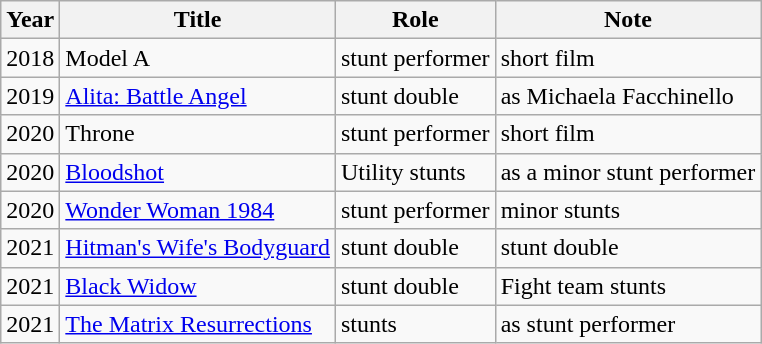<table class="wikitable">
<tr>
<th>Year</th>
<th>Title</th>
<th>Role</th>
<th>Note</th>
</tr>
<tr>
<td>2018</td>
<td>Model A</td>
<td>stunt performer</td>
<td>short film</td>
</tr>
<tr>
<td>2019</td>
<td><a href='#'>Alita: Battle Angel</a></td>
<td>stunt double</td>
<td>as Michaela Facchinello</td>
</tr>
<tr>
<td>2020</td>
<td>Throne</td>
<td>stunt performer</td>
<td>short film</td>
</tr>
<tr>
<td>2020</td>
<td><a href='#'>Bloodshot</a></td>
<td>Utility stunts</td>
<td>as a minor stunt performer</td>
</tr>
<tr>
<td>2020</td>
<td><a href='#'>Wonder Woman 1984</a></td>
<td>stunt performer</td>
<td>minor stunts</td>
</tr>
<tr>
<td>2021</td>
<td><a href='#'>Hitman's Wife's Bodyguard</a></td>
<td>stunt double</td>
<td>stunt double</td>
</tr>
<tr>
<td>2021</td>
<td><a href='#'>Black Widow</a></td>
<td>stunt double</td>
<td>Fight team stunts</td>
</tr>
<tr>
<td>2021</td>
<td><a href='#'>The Matrix Resurrections</a></td>
<td>stunts</td>
<td>as stunt performer</td>
</tr>
</table>
